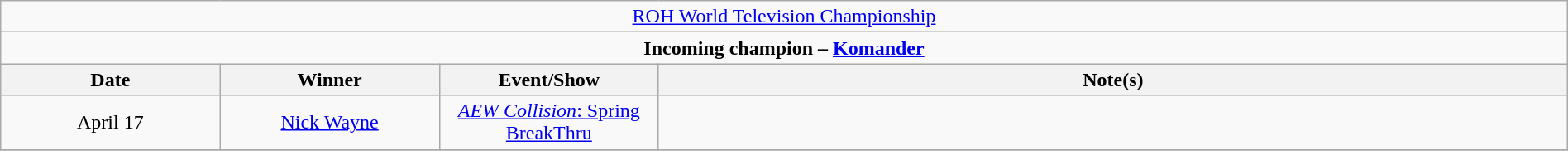<table class="wikitable" style="text-align:center; width:100%;">
<tr>
<td colspan="4" style="text-align: center;"><a href='#'>ROH World Television Championship</a></td>
</tr>
<tr>
<td colspan="4" style="text-align: center;"><strong>Incoming champion – <a href='#'>Komander</a></strong></td>
</tr>
<tr>
<th width="14%">Date</th>
<th width="14%">Winner</th>
<th width="14%">Event/Show</th>
<th width="58%">Note(s)</th>
</tr>
<tr>
<td>April 17</td>
<td><a href='#'>Nick Wayne</a></td>
<td><a href='#'><em>AEW Collision</em>: Spring BreakThru</a></td>
<td></td>
</tr>
<tr>
</tr>
</table>
